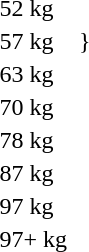<table>
<tr>
<td>52 kg</td>
<td></td>
<td></td>
<td></td>
</tr>
<tr>
<td>57 kg</td>
<td></td>
<td>}</td>
<td></td>
</tr>
<tr>
<td>63 kg</td>
<td></td>
<td></td>
<td></td>
</tr>
<tr>
<td>70 kg</td>
<td></td>
<td></td>
<td></td>
</tr>
<tr>
<td>78 kg</td>
<td></td>
<td></td>
<td></td>
</tr>
<tr>
<td>87 kg</td>
<td></td>
<td></td>
<td></td>
</tr>
<tr>
<td>97 kg</td>
<td></td>
<td></td>
<td></td>
</tr>
<tr>
<td>97+ kg</td>
<td></td>
<td></td>
<td></td>
</tr>
</table>
